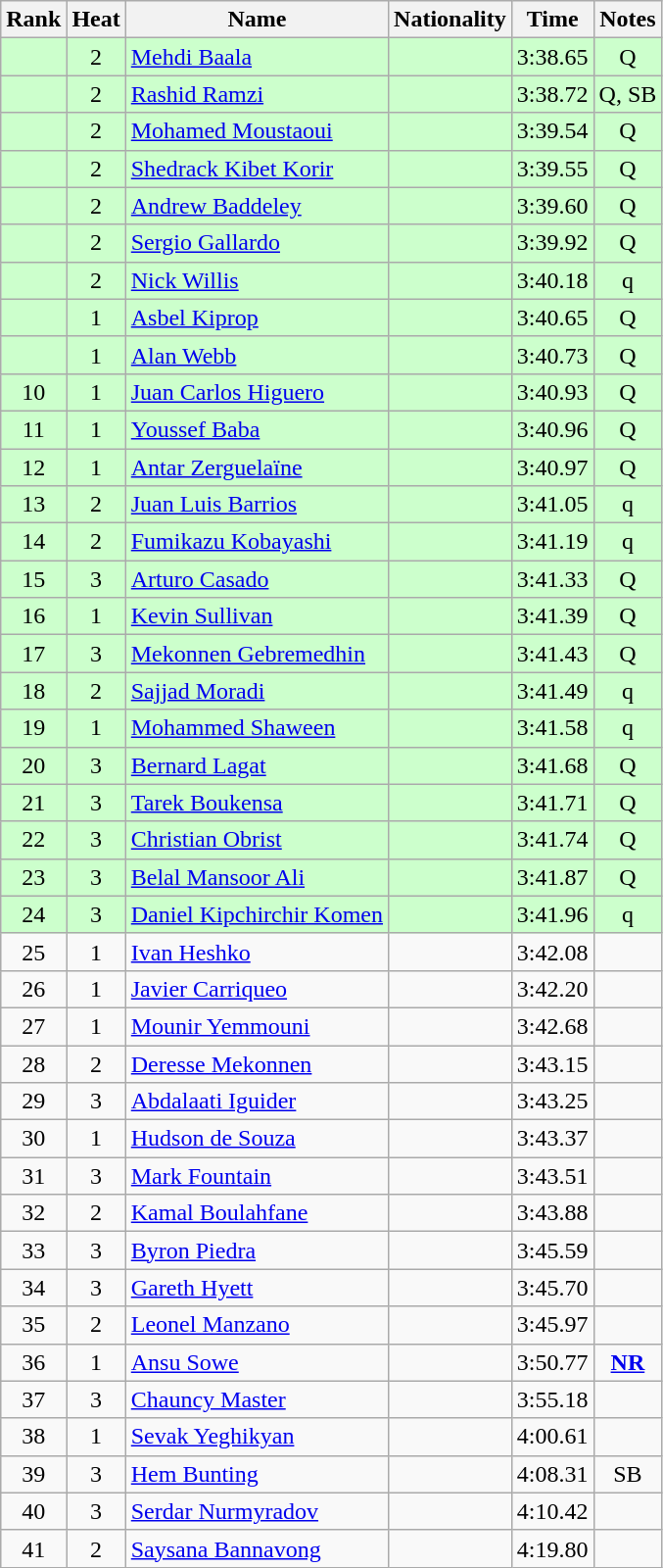<table class="wikitable sortable" style="text-align:center">
<tr>
<th>Rank</th>
<th>Heat</th>
<th>Name</th>
<th>Nationality</th>
<th>Time</th>
<th>Notes</th>
</tr>
<tr bgcolor=ccffcc>
<td></td>
<td>2</td>
<td align=left><a href='#'>Mehdi Baala</a></td>
<td align=left></td>
<td>3:38.65</td>
<td>Q</td>
</tr>
<tr bgcolor=ccffcc>
<td></td>
<td>2</td>
<td align=left><a href='#'>Rashid Ramzi</a></td>
<td align=left></td>
<td>3:38.72</td>
<td>Q, SB</td>
</tr>
<tr bgcolor=ccffcc>
<td></td>
<td>2</td>
<td align=left><a href='#'>Mohamed Moustaoui</a></td>
<td align=left></td>
<td>3:39.54</td>
<td>Q</td>
</tr>
<tr bgcolor=ccffcc>
<td></td>
<td>2</td>
<td align=left><a href='#'>Shedrack Kibet Korir</a></td>
<td align=left></td>
<td>3:39.55</td>
<td>Q</td>
</tr>
<tr bgcolor=ccffcc>
<td></td>
<td>2</td>
<td align=left><a href='#'>Andrew Baddeley</a></td>
<td align=left></td>
<td>3:39.60</td>
<td>Q</td>
</tr>
<tr bgcolor=ccffcc>
<td></td>
<td>2</td>
<td align=left><a href='#'>Sergio Gallardo</a></td>
<td align=left></td>
<td>3:39.92</td>
<td>Q</td>
</tr>
<tr bgcolor=ccffcc>
<td></td>
<td>2</td>
<td align=left><a href='#'>Nick Willis</a></td>
<td align=left></td>
<td>3:40.18</td>
<td>q</td>
</tr>
<tr bgcolor=ccffcc>
<td></td>
<td>1</td>
<td align=left><a href='#'>Asbel Kiprop</a></td>
<td align=left></td>
<td>3:40.65</td>
<td>Q</td>
</tr>
<tr bgcolor=ccffcc>
<td></td>
<td>1</td>
<td align=left><a href='#'>Alan Webb</a></td>
<td align=left></td>
<td>3:40.73</td>
<td>Q</td>
</tr>
<tr bgcolor=ccffcc>
<td>10</td>
<td>1</td>
<td align=left><a href='#'>Juan Carlos Higuero</a></td>
<td align=left></td>
<td>3:40.93</td>
<td>Q</td>
</tr>
<tr bgcolor=ccffcc>
<td>11</td>
<td>1</td>
<td align=left><a href='#'>Youssef Baba</a></td>
<td align=left></td>
<td>3:40.96</td>
<td>Q</td>
</tr>
<tr bgcolor=ccffcc>
<td>12</td>
<td>1</td>
<td align=left><a href='#'>Antar Zerguelaïne</a></td>
<td align=left></td>
<td>3:40.97</td>
<td>Q</td>
</tr>
<tr bgcolor=ccffcc>
<td>13</td>
<td>2</td>
<td align=left><a href='#'>Juan Luis Barrios</a></td>
<td align=left></td>
<td>3:41.05</td>
<td>q</td>
</tr>
<tr bgcolor=ccffcc>
<td>14</td>
<td>2</td>
<td align=left><a href='#'>Fumikazu Kobayashi</a></td>
<td align=left></td>
<td>3:41.19</td>
<td>q</td>
</tr>
<tr bgcolor=ccffcc>
<td>15</td>
<td>3</td>
<td align=left><a href='#'>Arturo Casado</a></td>
<td align=left></td>
<td>3:41.33</td>
<td>Q</td>
</tr>
<tr bgcolor=ccffcc>
<td>16</td>
<td>1</td>
<td align=left><a href='#'>Kevin Sullivan</a></td>
<td align=left></td>
<td>3:41.39</td>
<td>Q</td>
</tr>
<tr bgcolor=ccffcc>
<td>17</td>
<td>3</td>
<td align=left><a href='#'>Mekonnen Gebremedhin</a></td>
<td align=left></td>
<td>3:41.43</td>
<td>Q</td>
</tr>
<tr bgcolor=ccffcc>
<td>18</td>
<td>2</td>
<td align=left><a href='#'>Sajjad Moradi</a></td>
<td align=left></td>
<td>3:41.49</td>
<td>q</td>
</tr>
<tr bgcolor=ccffcc>
<td>19</td>
<td>1</td>
<td align=left><a href='#'>Mohammed Shaween</a></td>
<td align=left></td>
<td>3:41.58</td>
<td>q</td>
</tr>
<tr bgcolor=ccffcc>
<td>20</td>
<td>3</td>
<td align=left><a href='#'>Bernard Lagat</a></td>
<td align=left></td>
<td>3:41.68</td>
<td>Q</td>
</tr>
<tr bgcolor=ccffcc>
<td>21</td>
<td>3</td>
<td align=left><a href='#'>Tarek Boukensa</a></td>
<td align=left></td>
<td>3:41.71</td>
<td>Q</td>
</tr>
<tr bgcolor=ccffcc>
<td>22</td>
<td>3</td>
<td align=left><a href='#'>Christian Obrist</a></td>
<td align=left></td>
<td>3:41.74</td>
<td>Q</td>
</tr>
<tr bgcolor=ccffcc>
<td>23</td>
<td>3</td>
<td align=left><a href='#'>Belal Mansoor Ali</a></td>
<td align=left></td>
<td>3:41.87</td>
<td>Q</td>
</tr>
<tr bgcolor=ccffcc>
<td>24</td>
<td>3</td>
<td align=left><a href='#'>Daniel Kipchirchir Komen</a></td>
<td align=left></td>
<td>3:41.96</td>
<td>q</td>
</tr>
<tr>
<td>25</td>
<td>1</td>
<td align=left><a href='#'>Ivan Heshko</a></td>
<td align=left></td>
<td>3:42.08</td>
<td></td>
</tr>
<tr>
<td>26</td>
<td>1</td>
<td align=left><a href='#'>Javier Carriqueo</a></td>
<td align=left></td>
<td>3:42.20</td>
<td></td>
</tr>
<tr>
<td>27</td>
<td>1</td>
<td align=left><a href='#'>Mounir Yemmouni</a></td>
<td align=left></td>
<td>3:42.68</td>
<td></td>
</tr>
<tr>
<td>28</td>
<td>2</td>
<td align=left><a href='#'>Deresse Mekonnen</a></td>
<td align=left></td>
<td>3:43.15</td>
<td></td>
</tr>
<tr>
<td>29</td>
<td>3</td>
<td align=left><a href='#'>Abdalaati Iguider</a></td>
<td align=left></td>
<td>3:43.25</td>
<td></td>
</tr>
<tr>
<td>30</td>
<td>1</td>
<td align=left><a href='#'>Hudson de Souza</a></td>
<td align=left></td>
<td>3:43.37</td>
<td></td>
</tr>
<tr>
<td>31</td>
<td>3</td>
<td align=left><a href='#'>Mark Fountain</a></td>
<td align=left></td>
<td>3:43.51</td>
<td></td>
</tr>
<tr>
<td>32</td>
<td>2</td>
<td align=left><a href='#'>Kamal Boulahfane</a></td>
<td align=left></td>
<td>3:43.88</td>
<td></td>
</tr>
<tr>
<td>33</td>
<td>3</td>
<td align=left><a href='#'>Byron Piedra</a></td>
<td align=left></td>
<td>3:45.59</td>
<td></td>
</tr>
<tr>
<td>34</td>
<td>3</td>
<td align=left><a href='#'>Gareth Hyett</a></td>
<td align=left></td>
<td>3:45.70</td>
<td></td>
</tr>
<tr>
<td>35</td>
<td>2</td>
<td align=left><a href='#'>Leonel Manzano</a></td>
<td align=left></td>
<td>3:45.97</td>
<td></td>
</tr>
<tr>
<td>36</td>
<td>1</td>
<td align=left><a href='#'>Ansu Sowe</a></td>
<td align=left></td>
<td>3:50.77</td>
<td><strong><a href='#'>NR</a></strong></td>
</tr>
<tr>
<td>37</td>
<td>3</td>
<td align=left><a href='#'>Chauncy Master</a></td>
<td align=left></td>
<td>3:55.18</td>
<td></td>
</tr>
<tr>
<td>38</td>
<td>1</td>
<td align=left><a href='#'>Sevak Yeghikyan</a></td>
<td align=left></td>
<td>4:00.61</td>
<td></td>
</tr>
<tr>
<td>39</td>
<td>3</td>
<td align=left><a href='#'>Hem Bunting</a></td>
<td align=left></td>
<td>4:08.31</td>
<td>SB</td>
</tr>
<tr>
<td>40</td>
<td>3</td>
<td align=left><a href='#'>Serdar Nurmyradov</a></td>
<td align=left></td>
<td>4:10.42</td>
<td></td>
</tr>
<tr>
<td>41</td>
<td>2</td>
<td align=left><a href='#'>Saysana Bannavong</a></td>
<td align=left></td>
<td>4:19.80</td>
<td></td>
</tr>
</table>
